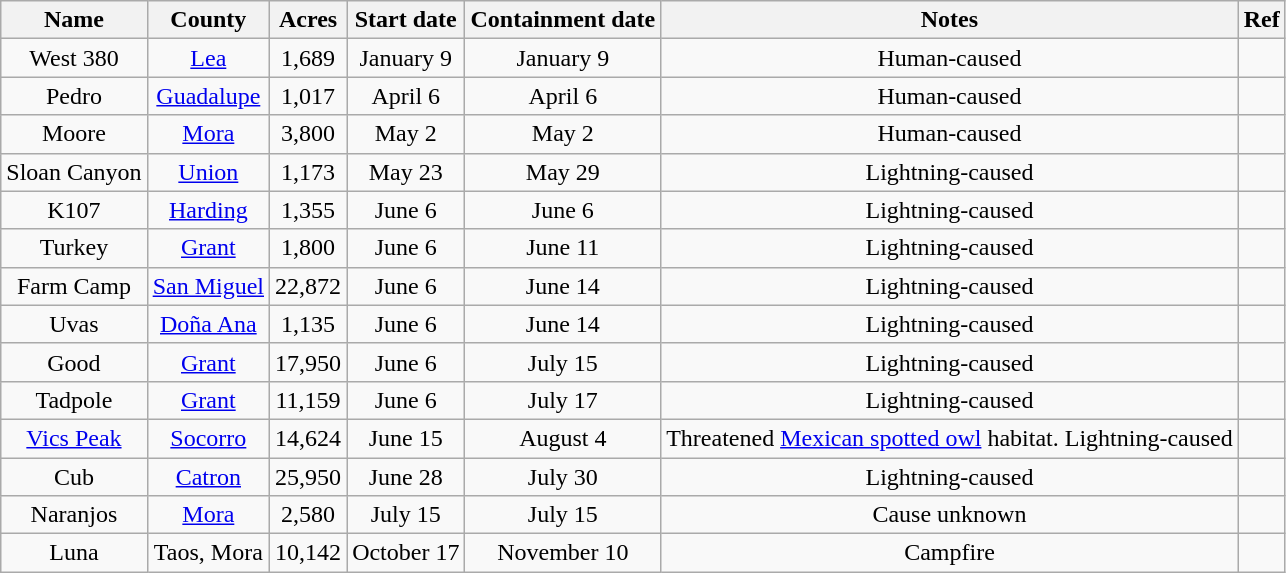<table class="wikitable sortable mw-collapsible" style="text-align:center;">
<tr>
<th>Name</th>
<th>County </th>
<th>Acres</th>
<th>Start date</th>
<th>Containment date</th>
<th>Notes</th>
<th class="unsortable">Ref</th>
</tr>
<tr>
<td>West 380</td>
<td><a href='#'>Lea</a></td>
<td>1,689</td>
<td>January 9</td>
<td>January 9</td>
<td>Human-caused</td>
<td></td>
</tr>
<tr>
<td>Pedro</td>
<td><a href='#'>Guadalupe</a></td>
<td>1,017</td>
<td>April 6</td>
<td>April 6</td>
<td>Human-caused</td>
<td></td>
</tr>
<tr>
<td>Moore</td>
<td><a href='#'>Mora</a></td>
<td>3,800</td>
<td>May 2</td>
<td>May 2</td>
<td>Human-caused</td>
<td></td>
</tr>
<tr>
<td>Sloan Canyon</td>
<td><a href='#'>Union</a></td>
<td>1,173</td>
<td>May 23</td>
<td>May 29</td>
<td>Lightning-caused</td>
<td></td>
</tr>
<tr>
<td>K107</td>
<td><a href='#'>Harding</a></td>
<td>1,355</td>
<td>June 6</td>
<td>June 6</td>
<td>Lightning-caused</td>
<td></td>
</tr>
<tr>
<td>Turkey</td>
<td><a href='#'>Grant</a></td>
<td>1,800</td>
<td>June 6</td>
<td>June 11</td>
<td>Lightning-caused</td>
<td></td>
</tr>
<tr>
<td>Farm Camp</td>
<td><a href='#'>San Miguel</a></td>
<td>22,872</td>
<td>June 6</td>
<td>June 14</td>
<td>Lightning-caused</td>
<td></td>
</tr>
<tr>
<td>Uvas</td>
<td><a href='#'>Doña Ana</a></td>
<td>1,135</td>
<td>June 6</td>
<td>June 14</td>
<td>Lightning-caused</td>
<td></td>
</tr>
<tr>
<td>Good</td>
<td><a href='#'>Grant</a></td>
<td>17,950</td>
<td>June 6</td>
<td>July 15</td>
<td>Lightning-caused</td>
<td></td>
</tr>
<tr>
<td>Tadpole</td>
<td><a href='#'>Grant</a></td>
<td>11,159</td>
<td>June 6</td>
<td>July 17</td>
<td>Lightning-caused</td>
<td></td>
</tr>
<tr>
<td><a href='#'>Vics Peak</a></td>
<td><a href='#'>Socorro</a></td>
<td>14,624</td>
<td>June 15</td>
<td>August 4</td>
<td>Threatened <a href='#'>Mexican spotted owl</a> habitat. Lightning-caused</td>
<td></td>
</tr>
<tr>
<td>Cub</td>
<td><a href='#'>Catron</a></td>
<td>25,950</td>
<td>June 28</td>
<td>July 30</td>
<td>Lightning-caused</td>
<td></td>
</tr>
<tr>
<td>Naranjos</td>
<td><a href='#'>Mora</a></td>
<td>2,580</td>
<td>July 15</td>
<td>July 15</td>
<td>Cause unknown</td>
<td></td>
</tr>
<tr>
<td>Luna</td>
<td>Taos, Mora</td>
<td>10,142</td>
<td>October  17</td>
<td>November 10</td>
<td>Campfire</td>
<td></td>
</tr>
</table>
